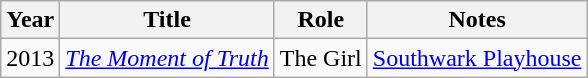<table class="wikitable sortable">
<tr>
<th>Year</th>
<th>Title</th>
<th>Role</th>
<th class="unsortable">Notes</th>
</tr>
<tr>
<td>2013</td>
<td><em><a href='#'>The Moment of Truth</a></em></td>
<td>The Girl</td>
<td><a href='#'>Southwark Playhouse</a></td>
</tr>
</table>
